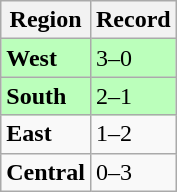<table class="wikitable">
<tr>
<th>Region</th>
<th>Record</th>
</tr>
<tr bgcolor=#bbffbb>
<td><strong>West</strong></td>
<td>3–0</td>
</tr>
<tr bgcolor=#bbffbb>
<td><strong>South</strong></td>
<td>2–1</td>
</tr>
<tr>
<td><strong>East</strong></td>
<td>1–2</td>
</tr>
<tr>
<td><strong>Central</strong></td>
<td>0–3</td>
</tr>
</table>
